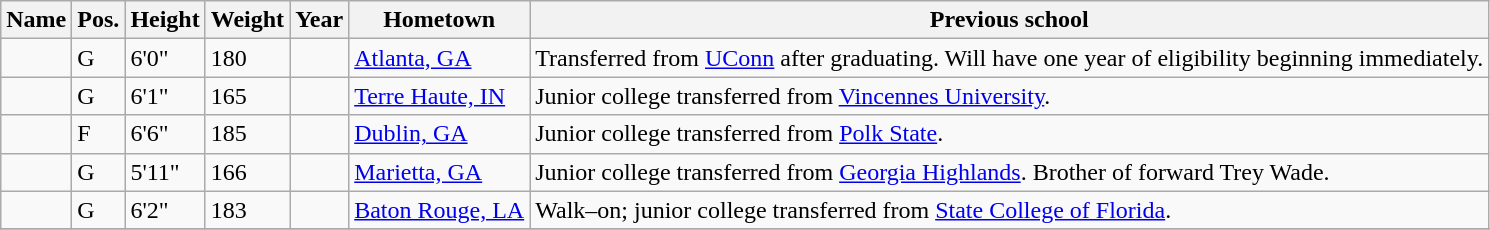<table class="wikitable sortable" border="1">
<tr>
<th>Name</th>
<th>Pos.</th>
<th>Height</th>
<th>Weight</th>
<th>Year</th>
<th>Hometown</th>
<th>Previous school</th>
</tr>
<tr>
<td></td>
<td>G</td>
<td>6'0"</td>
<td>180</td>
<td></td>
<td><a href='#'>Atlanta, GA</a></td>
<td>Transferred from <a href='#'>UConn</a> after graduating. Will have one year of eligibility beginning immediately.</td>
</tr>
<tr>
<td></td>
<td>G</td>
<td>6'1"</td>
<td>165</td>
<td></td>
<td><a href='#'>Terre Haute, IN</a></td>
<td>Junior college transferred from <a href='#'>Vincennes University</a>.</td>
</tr>
<tr>
<td></td>
<td>F</td>
<td>6'6"</td>
<td>185</td>
<td></td>
<td><a href='#'>Dublin, GA</a></td>
<td>Junior college transferred from <a href='#'>Polk State</a>.</td>
</tr>
<tr>
<td></td>
<td>G</td>
<td>5'11"</td>
<td>166</td>
<td></td>
<td><a href='#'>Marietta, GA</a></td>
<td>Junior college transferred from <a href='#'>Georgia Highlands</a>. Brother of forward Trey Wade.</td>
</tr>
<tr>
<td></td>
<td>G</td>
<td>6'2"</td>
<td>183</td>
<td></td>
<td><a href='#'>Baton Rouge, LA</a></td>
<td>Walk–on; junior college transferred from <a href='#'>State College of Florida</a>.</td>
</tr>
<tr>
</tr>
</table>
